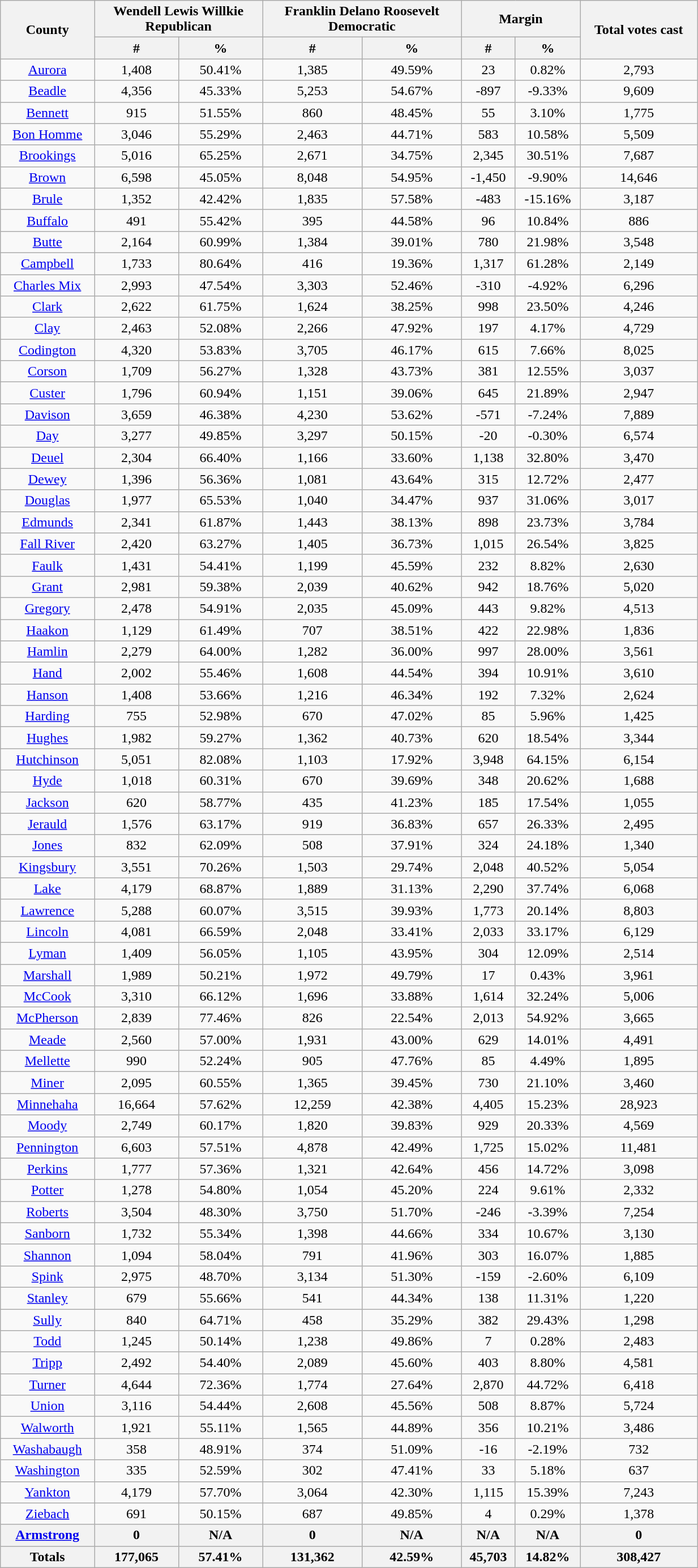<table class="wikitable sortable" width="65%">
<tr>
<th rowspan="2">County</th>
<th colspan="2">Wendell Lewis Willkie<br>Republican</th>
<th colspan="2">Franklin Delano Roosevelt<br>Democratic</th>
<th colspan="2">Margin</th>
<th rowspan="2">Total votes cast</th>
</tr>
<tr style="text-align:center;">
<th data-sort-type="number">#</th>
<th data-sort-type="number">%</th>
<th data-sort-type="number">#</th>
<th data-sort-type="number">%</th>
<th data-sort-type="number">#</th>
<th data-sort-type="number">%</th>
</tr>
<tr style="text-align:center;">
<td><a href='#'>Aurora</a></td>
<td>1,408</td>
<td>50.41%</td>
<td>1,385</td>
<td>49.59%</td>
<td>23</td>
<td>0.82%</td>
<td>2,793</td>
</tr>
<tr style="text-align:center;">
<td><a href='#'>Beadle</a></td>
<td>4,356</td>
<td>45.33%</td>
<td>5,253</td>
<td>54.67%</td>
<td>-897</td>
<td>-9.33%</td>
<td>9,609</td>
</tr>
<tr style="text-align:center;">
<td><a href='#'>Bennett</a></td>
<td>915</td>
<td>51.55%</td>
<td>860</td>
<td>48.45%</td>
<td>55</td>
<td>3.10%</td>
<td>1,775</td>
</tr>
<tr style="text-align:center;">
<td><a href='#'>Bon Homme</a></td>
<td>3,046</td>
<td>55.29%</td>
<td>2,463</td>
<td>44.71%</td>
<td>583</td>
<td>10.58%</td>
<td>5,509</td>
</tr>
<tr style="text-align:center;">
<td><a href='#'>Brookings</a></td>
<td>5,016</td>
<td>65.25%</td>
<td>2,671</td>
<td>34.75%</td>
<td>2,345</td>
<td>30.51%</td>
<td>7,687</td>
</tr>
<tr style="text-align:center;">
<td><a href='#'>Brown</a></td>
<td>6,598</td>
<td>45.05%</td>
<td>8,048</td>
<td>54.95%</td>
<td>-1,450</td>
<td>-9.90%</td>
<td>14,646</td>
</tr>
<tr style="text-align:center;">
<td><a href='#'>Brule</a></td>
<td>1,352</td>
<td>42.42%</td>
<td>1,835</td>
<td>57.58%</td>
<td>-483</td>
<td>-15.16%</td>
<td>3,187</td>
</tr>
<tr style="text-align:center;">
<td><a href='#'>Buffalo</a></td>
<td>491</td>
<td>55.42%</td>
<td>395</td>
<td>44.58%</td>
<td>96</td>
<td>10.84%</td>
<td>886</td>
</tr>
<tr style="text-align:center;">
<td><a href='#'>Butte</a></td>
<td>2,164</td>
<td>60.99%</td>
<td>1,384</td>
<td>39.01%</td>
<td>780</td>
<td>21.98%</td>
<td>3,548</td>
</tr>
<tr style="text-align:center;">
<td><a href='#'>Campbell</a></td>
<td>1,733</td>
<td>80.64%</td>
<td>416</td>
<td>19.36%</td>
<td>1,317</td>
<td>61.28%</td>
<td>2,149</td>
</tr>
<tr style="text-align:center;">
<td><a href='#'>Charles Mix</a></td>
<td>2,993</td>
<td>47.54%</td>
<td>3,303</td>
<td>52.46%</td>
<td>-310</td>
<td>-4.92%</td>
<td>6,296</td>
</tr>
<tr style="text-align:center;">
<td><a href='#'>Clark</a></td>
<td>2,622</td>
<td>61.75%</td>
<td>1,624</td>
<td>38.25%</td>
<td>998</td>
<td>23.50%</td>
<td>4,246</td>
</tr>
<tr style="text-align:center;">
<td><a href='#'>Clay</a></td>
<td>2,463</td>
<td>52.08%</td>
<td>2,266</td>
<td>47.92%</td>
<td>197</td>
<td>4.17%</td>
<td>4,729</td>
</tr>
<tr style="text-align:center;">
<td><a href='#'>Codington</a></td>
<td>4,320</td>
<td>53.83%</td>
<td>3,705</td>
<td>46.17%</td>
<td>615</td>
<td>7.66%</td>
<td>8,025</td>
</tr>
<tr style="text-align:center;">
<td><a href='#'>Corson</a></td>
<td>1,709</td>
<td>56.27%</td>
<td>1,328</td>
<td>43.73%</td>
<td>381</td>
<td>12.55%</td>
<td>3,037</td>
</tr>
<tr style="text-align:center;">
<td><a href='#'>Custer</a></td>
<td>1,796</td>
<td>60.94%</td>
<td>1,151</td>
<td>39.06%</td>
<td>645</td>
<td>21.89%</td>
<td>2,947</td>
</tr>
<tr style="text-align:center;">
<td><a href='#'>Davison</a></td>
<td>3,659</td>
<td>46.38%</td>
<td>4,230</td>
<td>53.62%</td>
<td>-571</td>
<td>-7.24%</td>
<td>7,889</td>
</tr>
<tr style="text-align:center;">
<td><a href='#'>Day</a></td>
<td>3,277</td>
<td>49.85%</td>
<td>3,297</td>
<td>50.15%</td>
<td>-20</td>
<td>-0.30%</td>
<td>6,574</td>
</tr>
<tr style="text-align:center;">
<td><a href='#'>Deuel</a></td>
<td>2,304</td>
<td>66.40%</td>
<td>1,166</td>
<td>33.60%</td>
<td>1,138</td>
<td>32.80%</td>
<td>3,470</td>
</tr>
<tr style="text-align:center;">
<td><a href='#'>Dewey</a></td>
<td>1,396</td>
<td>56.36%</td>
<td>1,081</td>
<td>43.64%</td>
<td>315</td>
<td>12.72%</td>
<td>2,477</td>
</tr>
<tr style="text-align:center;">
<td><a href='#'>Douglas</a></td>
<td>1,977</td>
<td>65.53%</td>
<td>1,040</td>
<td>34.47%</td>
<td>937</td>
<td>31.06%</td>
<td>3,017</td>
</tr>
<tr style="text-align:center;">
<td><a href='#'>Edmunds</a></td>
<td>2,341</td>
<td>61.87%</td>
<td>1,443</td>
<td>38.13%</td>
<td>898</td>
<td>23.73%</td>
<td>3,784</td>
</tr>
<tr style="text-align:center;">
<td><a href='#'>Fall River</a></td>
<td>2,420</td>
<td>63.27%</td>
<td>1,405</td>
<td>36.73%</td>
<td>1,015</td>
<td>26.54%</td>
<td>3,825</td>
</tr>
<tr style="text-align:center;">
<td><a href='#'>Faulk</a></td>
<td>1,431</td>
<td>54.41%</td>
<td>1,199</td>
<td>45.59%</td>
<td>232</td>
<td>8.82%</td>
<td>2,630</td>
</tr>
<tr style="text-align:center;">
<td><a href='#'>Grant</a></td>
<td>2,981</td>
<td>59.38%</td>
<td>2,039</td>
<td>40.62%</td>
<td>942</td>
<td>18.76%</td>
<td>5,020</td>
</tr>
<tr style="text-align:center;">
<td><a href='#'>Gregory</a></td>
<td>2,478</td>
<td>54.91%</td>
<td>2,035</td>
<td>45.09%</td>
<td>443</td>
<td>9.82%</td>
<td>4,513</td>
</tr>
<tr style="text-align:center;">
<td><a href='#'>Haakon</a></td>
<td>1,129</td>
<td>61.49%</td>
<td>707</td>
<td>38.51%</td>
<td>422</td>
<td>22.98%</td>
<td>1,836</td>
</tr>
<tr style="text-align:center;">
<td><a href='#'>Hamlin</a></td>
<td>2,279</td>
<td>64.00%</td>
<td>1,282</td>
<td>36.00%</td>
<td>997</td>
<td>28.00%</td>
<td>3,561</td>
</tr>
<tr style="text-align:center;">
<td><a href='#'>Hand</a></td>
<td>2,002</td>
<td>55.46%</td>
<td>1,608</td>
<td>44.54%</td>
<td>394</td>
<td>10.91%</td>
<td>3,610</td>
</tr>
<tr style="text-align:center;">
<td><a href='#'>Hanson</a></td>
<td>1,408</td>
<td>53.66%</td>
<td>1,216</td>
<td>46.34%</td>
<td>192</td>
<td>7.32%</td>
<td>2,624</td>
</tr>
<tr style="text-align:center;">
<td><a href='#'>Harding</a></td>
<td>755</td>
<td>52.98%</td>
<td>670</td>
<td>47.02%</td>
<td>85</td>
<td>5.96%</td>
<td>1,425</td>
</tr>
<tr style="text-align:center;">
<td><a href='#'>Hughes</a></td>
<td>1,982</td>
<td>59.27%</td>
<td>1,362</td>
<td>40.73%</td>
<td>620</td>
<td>18.54%</td>
<td>3,344</td>
</tr>
<tr style="text-align:center;">
<td><a href='#'>Hutchinson</a></td>
<td>5,051</td>
<td>82.08%</td>
<td>1,103</td>
<td>17.92%</td>
<td>3,948</td>
<td>64.15%</td>
<td>6,154</td>
</tr>
<tr style="text-align:center;">
<td><a href='#'>Hyde</a></td>
<td>1,018</td>
<td>60.31%</td>
<td>670</td>
<td>39.69%</td>
<td>348</td>
<td>20.62%</td>
<td>1,688</td>
</tr>
<tr style="text-align:center;">
<td><a href='#'>Jackson</a></td>
<td>620</td>
<td>58.77%</td>
<td>435</td>
<td>41.23%</td>
<td>185</td>
<td>17.54%</td>
<td>1,055</td>
</tr>
<tr style="text-align:center;">
<td><a href='#'>Jerauld</a></td>
<td>1,576</td>
<td>63.17%</td>
<td>919</td>
<td>36.83%</td>
<td>657</td>
<td>26.33%</td>
<td>2,495</td>
</tr>
<tr style="text-align:center;">
<td><a href='#'>Jones</a></td>
<td>832</td>
<td>62.09%</td>
<td>508</td>
<td>37.91%</td>
<td>324</td>
<td>24.18%</td>
<td>1,340</td>
</tr>
<tr style="text-align:center;">
<td><a href='#'>Kingsbury</a></td>
<td>3,551</td>
<td>70.26%</td>
<td>1,503</td>
<td>29.74%</td>
<td>2,048</td>
<td>40.52%</td>
<td>5,054</td>
</tr>
<tr style="text-align:center;">
<td><a href='#'>Lake</a></td>
<td>4,179</td>
<td>68.87%</td>
<td>1,889</td>
<td>31.13%</td>
<td>2,290</td>
<td>37.74%</td>
<td>6,068</td>
</tr>
<tr style="text-align:center;">
<td><a href='#'>Lawrence</a></td>
<td>5,288</td>
<td>60.07%</td>
<td>3,515</td>
<td>39.93%</td>
<td>1,773</td>
<td>20.14%</td>
<td>8,803</td>
</tr>
<tr style="text-align:center;">
<td><a href='#'>Lincoln</a></td>
<td>4,081</td>
<td>66.59%</td>
<td>2,048</td>
<td>33.41%</td>
<td>2,033</td>
<td>33.17%</td>
<td>6,129</td>
</tr>
<tr style="text-align:center;">
<td><a href='#'>Lyman</a></td>
<td>1,409</td>
<td>56.05%</td>
<td>1,105</td>
<td>43.95%</td>
<td>304</td>
<td>12.09%</td>
<td>2,514</td>
</tr>
<tr style="text-align:center;">
<td><a href='#'>Marshall</a></td>
<td>1,989</td>
<td>50.21%</td>
<td>1,972</td>
<td>49.79%</td>
<td>17</td>
<td>0.43%</td>
<td>3,961</td>
</tr>
<tr style="text-align:center;">
<td><a href='#'>McCook</a></td>
<td>3,310</td>
<td>66.12%</td>
<td>1,696</td>
<td>33.88%</td>
<td>1,614</td>
<td>32.24%</td>
<td>5,006</td>
</tr>
<tr style="text-align:center;">
<td><a href='#'>McPherson</a></td>
<td>2,839</td>
<td>77.46%</td>
<td>826</td>
<td>22.54%</td>
<td>2,013</td>
<td>54.92%</td>
<td>3,665</td>
</tr>
<tr style="text-align:center;">
<td><a href='#'>Meade</a></td>
<td>2,560</td>
<td>57.00%</td>
<td>1,931</td>
<td>43.00%</td>
<td>629</td>
<td>14.01%</td>
<td>4,491</td>
</tr>
<tr style="text-align:center;">
<td><a href='#'>Mellette</a></td>
<td>990</td>
<td>52.24%</td>
<td>905</td>
<td>47.76%</td>
<td>85</td>
<td>4.49%</td>
<td>1,895</td>
</tr>
<tr style="text-align:center;">
<td><a href='#'>Miner</a></td>
<td>2,095</td>
<td>60.55%</td>
<td>1,365</td>
<td>39.45%</td>
<td>730</td>
<td>21.10%</td>
<td>3,460</td>
</tr>
<tr style="text-align:center;">
<td><a href='#'>Minnehaha</a></td>
<td>16,664</td>
<td>57.62%</td>
<td>12,259</td>
<td>42.38%</td>
<td>4,405</td>
<td>15.23%</td>
<td>28,923</td>
</tr>
<tr style="text-align:center;">
<td><a href='#'>Moody</a></td>
<td>2,749</td>
<td>60.17%</td>
<td>1,820</td>
<td>39.83%</td>
<td>929</td>
<td>20.33%</td>
<td>4,569</td>
</tr>
<tr style="text-align:center;">
<td><a href='#'>Pennington</a></td>
<td>6,603</td>
<td>57.51%</td>
<td>4,878</td>
<td>42.49%</td>
<td>1,725</td>
<td>15.02%</td>
<td>11,481</td>
</tr>
<tr style="text-align:center;">
<td><a href='#'>Perkins</a></td>
<td>1,777</td>
<td>57.36%</td>
<td>1,321</td>
<td>42.64%</td>
<td>456</td>
<td>14.72%</td>
<td>3,098</td>
</tr>
<tr style="text-align:center;">
<td><a href='#'>Potter</a></td>
<td>1,278</td>
<td>54.80%</td>
<td>1,054</td>
<td>45.20%</td>
<td>224</td>
<td>9.61%</td>
<td>2,332</td>
</tr>
<tr style="text-align:center;">
<td><a href='#'>Roberts</a></td>
<td>3,504</td>
<td>48.30%</td>
<td>3,750</td>
<td>51.70%</td>
<td>-246</td>
<td>-3.39%</td>
<td>7,254</td>
</tr>
<tr style="text-align:center;">
<td><a href='#'>Sanborn</a></td>
<td>1,732</td>
<td>55.34%</td>
<td>1,398</td>
<td>44.66%</td>
<td>334</td>
<td>10.67%</td>
<td>3,130</td>
</tr>
<tr style="text-align:center;">
<td><a href='#'>Shannon</a></td>
<td>1,094</td>
<td>58.04%</td>
<td>791</td>
<td>41.96%</td>
<td>303</td>
<td>16.07%</td>
<td>1,885</td>
</tr>
<tr style="text-align:center;">
<td><a href='#'>Spink</a></td>
<td>2,975</td>
<td>48.70%</td>
<td>3,134</td>
<td>51.30%</td>
<td>-159</td>
<td>-2.60%</td>
<td>6,109</td>
</tr>
<tr style="text-align:center;">
<td><a href='#'>Stanley</a></td>
<td>679</td>
<td>55.66%</td>
<td>541</td>
<td>44.34%</td>
<td>138</td>
<td>11.31%</td>
<td>1,220</td>
</tr>
<tr style="text-align:center;">
<td><a href='#'>Sully</a></td>
<td>840</td>
<td>64.71%</td>
<td>458</td>
<td>35.29%</td>
<td>382</td>
<td>29.43%</td>
<td>1,298</td>
</tr>
<tr style="text-align:center;">
<td><a href='#'>Todd</a></td>
<td>1,245</td>
<td>50.14%</td>
<td>1,238</td>
<td>49.86%</td>
<td>7</td>
<td>0.28%</td>
<td>2,483</td>
</tr>
<tr style="text-align:center;">
<td><a href='#'>Tripp</a></td>
<td>2,492</td>
<td>54.40%</td>
<td>2,089</td>
<td>45.60%</td>
<td>403</td>
<td>8.80%</td>
<td>4,581</td>
</tr>
<tr style="text-align:center;">
<td><a href='#'>Turner</a></td>
<td>4,644</td>
<td>72.36%</td>
<td>1,774</td>
<td>27.64%</td>
<td>2,870</td>
<td>44.72%</td>
<td>6,418</td>
</tr>
<tr style="text-align:center;">
<td><a href='#'>Union</a></td>
<td>3,116</td>
<td>54.44%</td>
<td>2,608</td>
<td>45.56%</td>
<td>508</td>
<td>8.87%</td>
<td>5,724</td>
</tr>
<tr style="text-align:center;">
<td><a href='#'>Walworth</a></td>
<td>1,921</td>
<td>55.11%</td>
<td>1,565</td>
<td>44.89%</td>
<td>356</td>
<td>10.21%</td>
<td>3,486</td>
</tr>
<tr style="text-align:center;">
<td><a href='#'>Washabaugh</a></td>
<td>358</td>
<td>48.91%</td>
<td>374</td>
<td>51.09%</td>
<td>-16</td>
<td>-2.19%</td>
<td>732</td>
</tr>
<tr style="text-align:center;">
<td><a href='#'>Washington</a></td>
<td>335</td>
<td>52.59%</td>
<td>302</td>
<td>47.41%</td>
<td>33</td>
<td>5.18%</td>
<td>637</td>
</tr>
<tr style="text-align:center;">
<td><a href='#'>Yankton</a></td>
<td>4,179</td>
<td>57.70%</td>
<td>3,064</td>
<td>42.30%</td>
<td>1,115</td>
<td>15.39%</td>
<td>7,243</td>
</tr>
<tr style="text-align:center;">
<td><a href='#'>Ziebach</a></td>
<td>691</td>
<td>50.15%</td>
<td>687</td>
<td>49.85%</td>
<td>4</td>
<td>0.29%</td>
<td>1,378</td>
</tr>
<tr style="text-align:center;">
<th><a href='#'>Armstrong</a></th>
<th>0</th>
<th>N/A</th>
<th>0</th>
<th>N/A</th>
<th>N/A</th>
<th>N/A</th>
<th>0</th>
</tr>
<tr style="text-align:center;">
<th>Totals</th>
<th>177,065</th>
<th>57.41%</th>
<th>131,362</th>
<th>42.59%</th>
<th>45,703</th>
<th>14.82%</th>
<th>308,427</th>
</tr>
</table>
